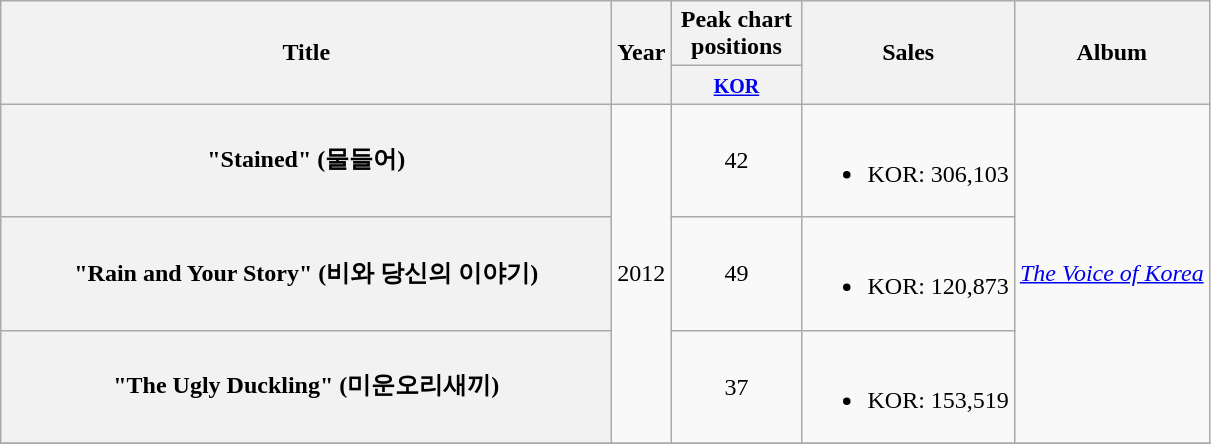<table class="wikitable plainrowheaders" style="text-align:center;">
<tr>
<th scope="col" rowspan="2" style="width:25em;">Title</th>
<th scope="col" rowspan="2">Year</th>
<th scope="col" colspan="1" style="width:5em;">Peak chart positions</th>
<th scope="col" rowspan="2">Sales</th>
<th scope="col" rowspan="2">Album</th>
</tr>
<tr>
<th><small><a href='#'>KOR</a></small><br></th>
</tr>
<tr>
<th scope="row">"Stained" (물들어)</th>
<td rowspan="3">2012</td>
<td>42</td>
<td><br><ul><li>KOR: 306,103</li></ul></td>
<td rowspan="3"><em><a href='#'>The Voice of Korea</a></em></td>
</tr>
<tr>
<th scope="row">"Rain and Your Story" (비와 당신의 이야기)</th>
<td>49</td>
<td><br><ul><li>KOR: 120,873</li></ul></td>
</tr>
<tr>
<th scope="row">"The Ugly Duckling" (미운오리새끼)</th>
<td>37</td>
<td><br><ul><li>KOR: 153,519</li></ul></td>
</tr>
<tr>
</tr>
</table>
